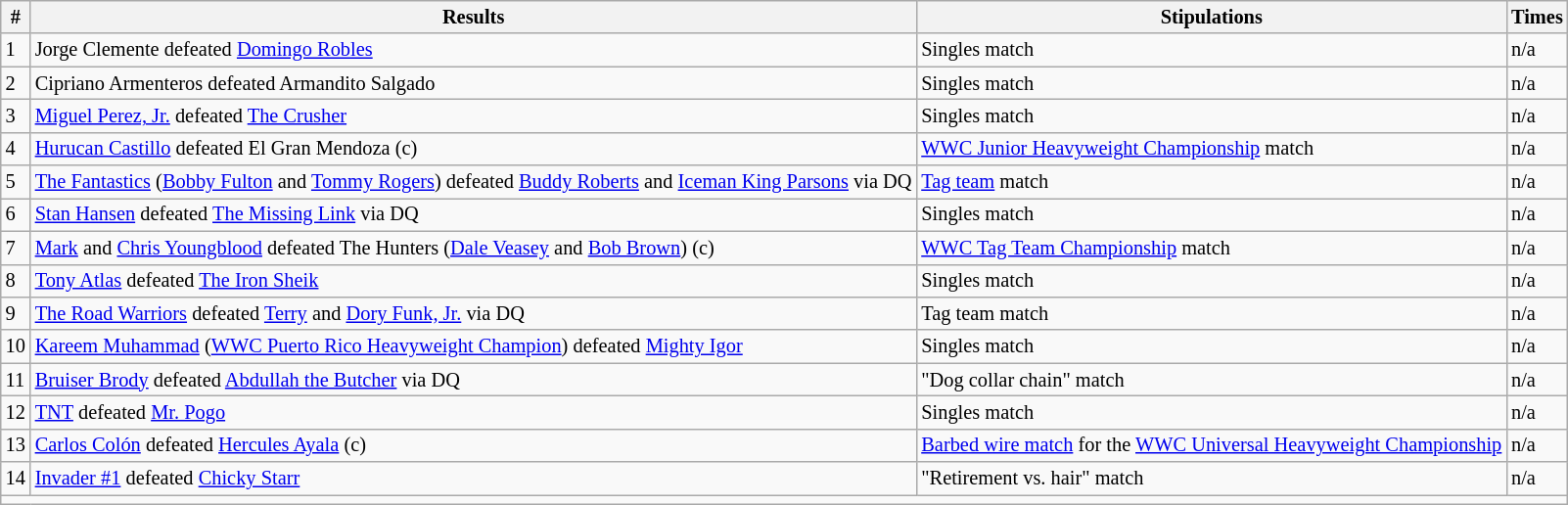<table style="font-size: 85%" class="wikitable sortable">
<tr>
<th><strong>#</strong></th>
<th><strong>Results</strong></th>
<th><strong>Stipulations</strong></th>
<th><strong>Times</strong></th>
</tr>
<tr>
<td>1</td>
<td>Jorge Clemente defeated <a href='#'>Domingo Robles</a></td>
<td>Singles match</td>
<td>n/a</td>
</tr>
<tr>
<td>2</td>
<td>Cipriano Armenteros defeated Armandito Salgado</td>
<td>Singles match</td>
<td>n/a</td>
</tr>
<tr>
<td>3</td>
<td><a href='#'>Miguel Perez, Jr.</a> defeated <a href='#'>The Crusher</a></td>
<td>Singles match</td>
<td>n/a</td>
</tr>
<tr>
<td>4</td>
<td><a href='#'>Hurucan Castillo</a> defeated El Gran Mendoza (c)</td>
<td><a href='#'>WWC Junior Heavyweight Championship</a> match</td>
<td>n/a</td>
</tr>
<tr>
<td>5</td>
<td><a href='#'>The Fantastics</a> (<a href='#'>Bobby Fulton</a> and <a href='#'>Tommy Rogers</a>) defeated <a href='#'>Buddy Roberts</a> and <a href='#'>Iceman King Parsons</a> via DQ</td>
<td><a href='#'>Tag team</a> match</td>
<td>n/a</td>
</tr>
<tr>
<td>6</td>
<td><a href='#'>Stan Hansen</a> defeated <a href='#'>The Missing Link</a> via DQ</td>
<td>Singles match</td>
<td>n/a</td>
</tr>
<tr>
<td>7</td>
<td><a href='#'>Mark</a> and <a href='#'>Chris Youngblood</a> defeated The Hunters (<a href='#'>Dale Veasey</a> and <a href='#'>Bob Brown</a>) (c)</td>
<td><a href='#'>WWC Tag Team Championship</a> match</td>
<td>n/a</td>
</tr>
<tr>
<td>8</td>
<td><a href='#'>Tony Atlas</a> defeated <a href='#'>The Iron Sheik</a></td>
<td>Singles match</td>
<td>n/a</td>
</tr>
<tr>
<td>9</td>
<td><a href='#'>The Road Warriors</a> defeated <a href='#'>Terry</a> and <a href='#'>Dory Funk, Jr.</a> via DQ</td>
<td>Tag team match</td>
<td>n/a</td>
</tr>
<tr>
<td>10</td>
<td><a href='#'>Kareem Muhammad</a> (<a href='#'>WWC Puerto Rico Heavyweight Champion</a>) defeated <a href='#'>Mighty Igor</a></td>
<td>Singles match</td>
<td>n/a</td>
</tr>
<tr>
<td>11</td>
<td><a href='#'>Bruiser Brody</a> defeated <a href='#'>Abdullah the Butcher</a> via DQ</td>
<td>"Dog collar chain" match</td>
<td>n/a</td>
</tr>
<tr>
<td>12</td>
<td><a href='#'>TNT</a> defeated <a href='#'>Mr. Pogo</a></td>
<td>Singles match</td>
<td>n/a</td>
</tr>
<tr>
<td>13</td>
<td><a href='#'>Carlos Colón</a> defeated <a href='#'>Hercules Ayala</a> (c)</td>
<td><a href='#'>Barbed wire match</a> for the <a href='#'>WWC Universal Heavyweight Championship</a></td>
<td>n/a</td>
</tr>
<tr>
<td>14</td>
<td><a href='#'>Invader #1</a> defeated <a href='#'>Chicky Starr</a></td>
<td>"Retirement vs. hair" match</td>
<td>n/a</td>
</tr>
<tr>
<td colspan=4></td>
</tr>
</table>
